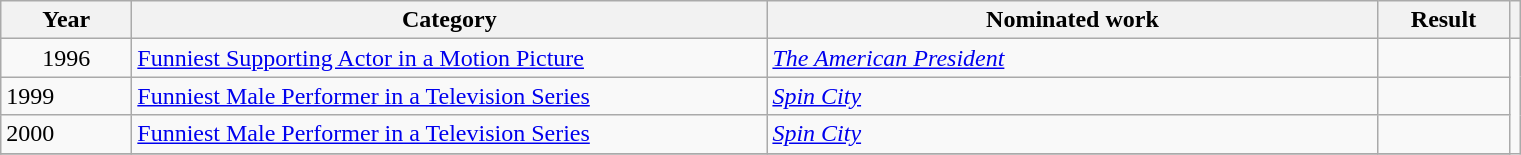<table class=wikitable>
<tr>
<th scope="col" style="width:5em;">Year</th>
<th scope="col" style="width:26em;">Category</th>
<th scope="col" style="width:25em;">Nominated work</th>
<th scope="col" style="width:5em;">Result</th>
<th></th>
</tr>
<tr>
<td style="text-align:center;">1996</td>
<td><a href='#'>Funniest Supporting Actor in a Motion Picture</a></td>
<td><em><a href='#'>The American President</a></em></td>
<td></td>
</tr>
<tr>
<td>1999</td>
<td><a href='#'>Funniest Male Performer in a Television Series</a></td>
<td><em><a href='#'>Spin City</a></em></td>
<td></td>
</tr>
<tr>
<td>2000</td>
<td><a href='#'>Funniest Male Performer in a Television Series</a></td>
<td><em><a href='#'>Spin City</a></em></td>
<td></td>
</tr>
<tr>
</tr>
</table>
